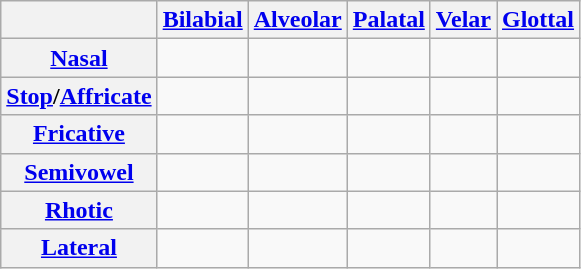<table class="wikitable" style="text-align:center;">
<tr>
<th></th>
<th><a href='#'>Bilabial</a></th>
<th><a href='#'>Alveolar</a></th>
<th><a href='#'>Palatal</a></th>
<th><a href='#'>Velar</a></th>
<th><a href='#'>Glottal</a></th>
</tr>
<tr>
<th><a href='#'>Nasal</a></th>
<td></td>
<td></td>
<td></td>
<td></td>
<td></td>
</tr>
<tr>
<th><a href='#'>Stop</a>/<a href='#'>Affricate</a></th>
<td></td>
<td></td>
<td></td>
<td></td>
<td></td>
</tr>
<tr>
<th><a href='#'>Fricative</a></th>
<td></td>
<td></td>
<td></td>
<td></td>
<td></td>
</tr>
<tr>
<th><a href='#'>Semivowel</a></th>
<td></td>
<td></td>
<td></td>
<td></td>
<td></td>
</tr>
<tr>
<th><a href='#'>Rhotic</a></th>
<td></td>
<td></td>
<td></td>
<td></td>
<td></td>
</tr>
<tr>
<th><a href='#'>Lateral</a></th>
<td></td>
<td></td>
<td></td>
<td></td>
<td></td>
</tr>
</table>
